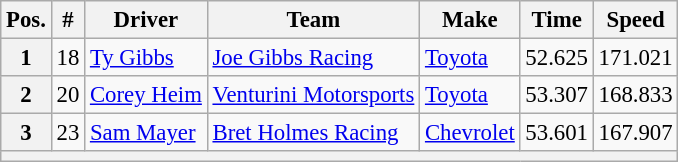<table class="wikitable" style="font-size:95%">
<tr>
<th>Pos.</th>
<th>#</th>
<th>Driver</th>
<th>Team</th>
<th>Make</th>
<th>Time</th>
<th>Speed</th>
</tr>
<tr>
<th>1</th>
<td>18</td>
<td><a href='#'>Ty Gibbs</a></td>
<td><a href='#'>Joe Gibbs Racing</a></td>
<td><a href='#'>Toyota</a></td>
<td>52.625</td>
<td>171.021</td>
</tr>
<tr>
<th>2</th>
<td>20</td>
<td><a href='#'>Corey Heim</a></td>
<td><a href='#'>Venturini Motorsports</a></td>
<td><a href='#'>Toyota</a></td>
<td>53.307</td>
<td>168.833</td>
</tr>
<tr>
<th>3</th>
<td>23</td>
<td><a href='#'>Sam Mayer</a></td>
<td><a href='#'>Bret Holmes Racing</a></td>
<td><a href='#'>Chevrolet</a></td>
<td>53.601</td>
<td>167.907</td>
</tr>
<tr>
<th colspan="7"></th>
</tr>
</table>
